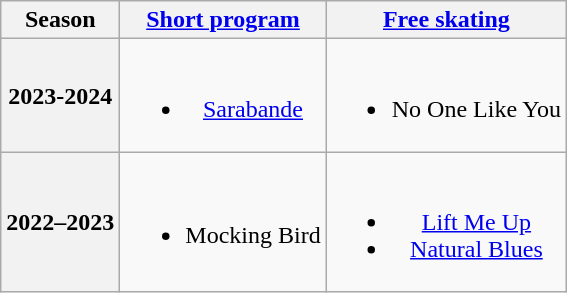<table class=wikitable style=text-align:center>
<tr>
<th>Season</th>
<th><a href='#'>Short program</a></th>
<th><a href='#'>Free skating</a></th>
</tr>
<tr>
<th>2023-2024</th>
<td><br><ul><li><a href='#'>Sarabande</a> <br> </li></ul></td>
<td><br><ul><li>No One Like You <br> </li></ul></td>
</tr>
<tr>
<th>2022–2023</th>
<td><br><ul><li>Mocking Bird <br> </li></ul></td>
<td><br><ul><li><a href='#'>Lift Me Up</a></li><li><a href='#'>Natural Blues</a> <br> </li></ul></td>
</tr>
</table>
